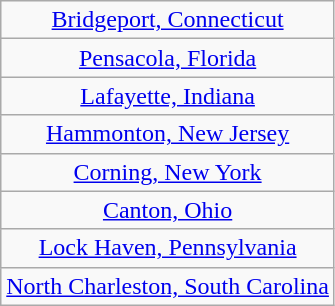<table class="wikitable" style="text-align: center;">
<tr>
<td> <a href='#'>Bridgeport, Connecticut</a></td>
</tr>
<tr>
<td> <a href='#'>Pensacola, Florida</a></td>
</tr>
<tr>
<td> <a href='#'>Lafayette, Indiana</a></td>
</tr>
<tr>
<td> <a href='#'>Hammonton, New Jersey</a></td>
</tr>
<tr>
<td> <a href='#'>Corning, New York</a></td>
</tr>
<tr>
<td> <a href='#'>Canton, Ohio</a></td>
</tr>
<tr>
<td> <a href='#'>Lock Haven, Pennsylvania</a></td>
</tr>
<tr>
<td> <a href='#'>North Charleston, South Carolina</a></td>
</tr>
</table>
